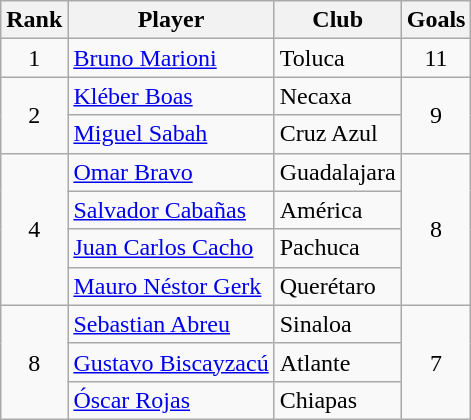<table class="wikitable">
<tr>
<th>Rank</th>
<th>Player</th>
<th>Club</th>
<th>Goals</th>
</tr>
<tr>
<td align=center rowspan=1>1</td>
<td> <a href='#'>Bruno Marioni</a></td>
<td>Toluca</td>
<td align=center rowspan=1>11</td>
</tr>
<tr>
<td align=center rowspan=2>2</td>
<td> <a href='#'>Kléber Boas</a></td>
<td>Necaxa</td>
<td align=center rowspan=2>9</td>
</tr>
<tr>
<td> <a href='#'>Miguel Sabah</a></td>
<td>Cruz Azul</td>
</tr>
<tr>
<td align=center rowspan=4>4</td>
<td> <a href='#'>Omar Bravo</a></td>
<td>Guadalajara</td>
<td align=center rowspan=4>8</td>
</tr>
<tr>
<td> <a href='#'>Salvador Cabañas</a></td>
<td>América</td>
</tr>
<tr>
<td> <a href='#'>Juan Carlos Cacho</a></td>
<td>Pachuca</td>
</tr>
<tr>
<td> <a href='#'>Mauro Néstor Gerk</a></td>
<td>Querétaro</td>
</tr>
<tr>
<td align=center rowspan=3>8</td>
<td> <a href='#'>Sebastian Abreu</a></td>
<td>Sinaloa</td>
<td align=center rowspan=3>7</td>
</tr>
<tr>
<td> <a href='#'>Gustavo Biscayzacú</a></td>
<td>Atlante</td>
</tr>
<tr>
<td> <a href='#'>Óscar Rojas</a></td>
<td>Chiapas</td>
</tr>
</table>
